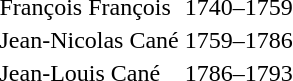<table>
<tr>
<td>François François</td>
<td>1740–1759</td>
</tr>
<tr>
<td>Jean-Nicolas Cané</td>
<td>1759–1786</td>
</tr>
<tr>
<td>Jean-Louis Cané</td>
<td>1786–1793</td>
</tr>
</table>
